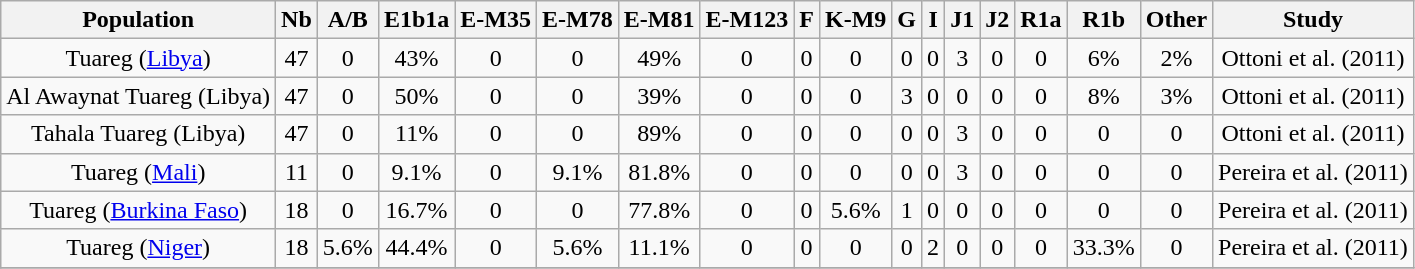<table class="wikitable sortable" style="text-align:center; font-size: 100%;">
<tr>
<th>Population</th>
<th>Nb</th>
<th>A/B</th>
<th>E1b1a</th>
<th>E-M35</th>
<th>E-M78</th>
<th>E-M81</th>
<th>E-M123</th>
<th>F</th>
<th>K-M9</th>
<th>G</th>
<th>I</th>
<th>J1</th>
<th>J2</th>
<th>R1a</th>
<th>R1b</th>
<th>Other</th>
<th>Study</th>
</tr>
<tr>
<td>Tuareg (<a href='#'>Libya</a>)</td>
<td>47</td>
<td>0</td>
<td>43%</td>
<td>0</td>
<td>0</td>
<td>49%</td>
<td>0</td>
<td>0</td>
<td>0</td>
<td>0</td>
<td>0</td>
<td>3</td>
<td>0</td>
<td>0</td>
<td>6%</td>
<td>2%</td>
<td>Ottoni et al. (2011)</td>
</tr>
<tr>
<td>Al Awaynat Tuareg (Libya)</td>
<td>47</td>
<td>0</td>
<td>50%</td>
<td>0</td>
<td>0</td>
<td>39%</td>
<td>0</td>
<td>0</td>
<td>0</td>
<td>3</td>
<td>0</td>
<td>0</td>
<td>0</td>
<td>0</td>
<td>8%</td>
<td>3%</td>
<td>Ottoni et al. (2011)</td>
</tr>
<tr>
<td>Tahala Tuareg (Libya)</td>
<td>47</td>
<td>0</td>
<td>11%</td>
<td>0</td>
<td>0</td>
<td>89%</td>
<td>0</td>
<td>0</td>
<td>0</td>
<td>0</td>
<td>0</td>
<td>3</td>
<td>0</td>
<td>0</td>
<td>0</td>
<td>0</td>
<td>Ottoni et al. (2011)</td>
</tr>
<tr>
<td>Tuareg (<a href='#'>Mali</a>)</td>
<td>11</td>
<td>0</td>
<td>9.1%</td>
<td>0</td>
<td>9.1%</td>
<td>81.8%</td>
<td>0</td>
<td>0</td>
<td>0</td>
<td>0</td>
<td>0</td>
<td>3</td>
<td>0</td>
<td>0</td>
<td>0</td>
<td>0</td>
<td>Pereira et al. (2011)</td>
</tr>
<tr>
<td>Tuareg (<a href='#'>Burkina Faso</a>)</td>
<td>18</td>
<td>0</td>
<td>16.7%</td>
<td>0</td>
<td>0</td>
<td>77.8%</td>
<td>0</td>
<td>0</td>
<td>5.6%</td>
<td>1</td>
<td>0</td>
<td>0</td>
<td>0</td>
<td>0</td>
<td>0</td>
<td>0</td>
<td>Pereira et al. (2011)</td>
</tr>
<tr>
<td>Tuareg (<a href='#'>Niger</a>)</td>
<td>18</td>
<td>5.6%</td>
<td>44.4%</td>
<td>0</td>
<td>5.6%</td>
<td>11.1%</td>
<td>0</td>
<td>0</td>
<td>0</td>
<td>0</td>
<td>2</td>
<td>0</td>
<td>0</td>
<td>0</td>
<td>33.3%</td>
<td>0</td>
<td>Pereira et al. (2011)</td>
</tr>
<tr>
</tr>
</table>
